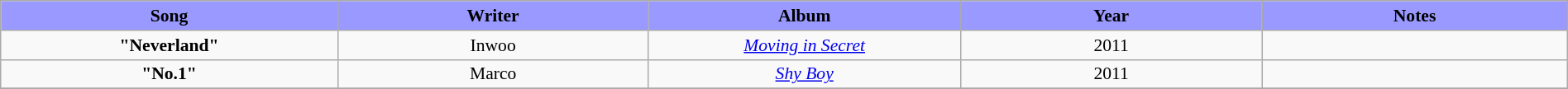<table class="wikitable" style="margin:0.5em auto; clear:both; font-size:.9em; text-align:center; width:100%">
<tr>
<th width="500" style="background: #99F;">Song</th>
<th width="500" style="background: #99F;">Writer</th>
<th width="500" style="background: #99F;">Album</th>
<th width="500" style="background: #99F;">Year</th>
<th width="500" style="background: #99F;">Notes</th>
</tr>
<tr>
<td><strong>"Neverland"</strong> </td>
<td>Inwoo </td>
<td><em><a href='#'>Moving in Secret</a></em></td>
<td>2011</td>
<td></td>
</tr>
<tr>
<td><strong>"No.1"</strong> </td>
<td>Marco </td>
<td><em><a href='#'>Shy Boy</a></em></td>
<td>2011</td>
<td></td>
</tr>
<tr>
</tr>
</table>
